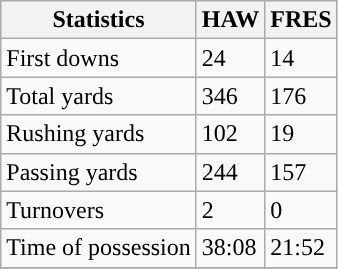<table class="wikitable" style="float: left;">
<tr>
<th>Statistics</th>
<th>HAW</th>
<th>FRES</th>
</tr>
<tr>
<td>First downs</td>
<td>24</td>
<td>14</td>
</tr>
<tr>
<td>Total yards</td>
<td>346</td>
<td>176</td>
</tr>
<tr>
<td>Rushing yards</td>
<td>102</td>
<td>19</td>
</tr>
<tr>
<td>Passing yards</td>
<td>244</td>
<td>157</td>
</tr>
<tr>
<td>Turnovers</td>
<td>2</td>
<td>0</td>
</tr>
<tr>
<td>Time of possession</td>
<td>38:08</td>
<td>21:52</td>
</tr>
<tr>
</tr>
</table>
